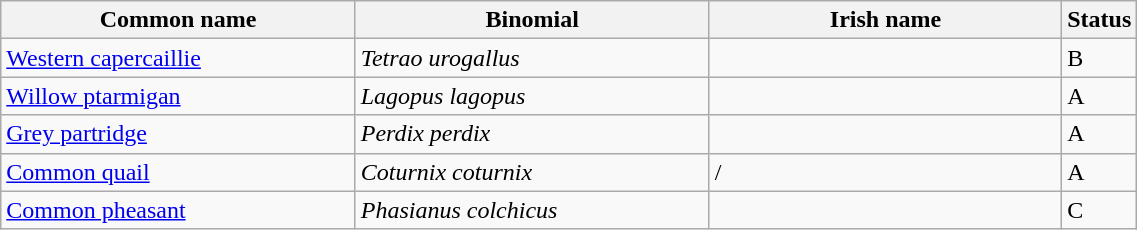<table width=60% class="wikitable">
<tr>
<th width=32%>Common name</th>
<th width=32%>Binomial</th>
<th width=32%>Irish name</th>
<th width=4%>Status</th>
</tr>
<tr>
<td><a href='#'>Western capercaillie</a></td>
<td><em>Tetrao urogallus</em></td>
<td></td>
<td>B</td>
</tr>
<tr>
<td><a href='#'>Willow ptarmigan</a></td>
<td><em>Lagopus lagopus</em></td>
<td></td>
<td>A</td>
</tr>
<tr>
<td><a href='#'>Grey partridge</a></td>
<td><em>Perdix perdix</em></td>
<td></td>
<td>A</td>
</tr>
<tr>
<td><a href='#'>Common quail</a></td>
<td><em>Coturnix coturnix</em></td>
<td> / </td>
<td>A</td>
</tr>
<tr>
<td><a href='#'>Common pheasant</a></td>
<td><em>Phasianus colchicus</em></td>
<td></td>
<td>C</td>
</tr>
</table>
